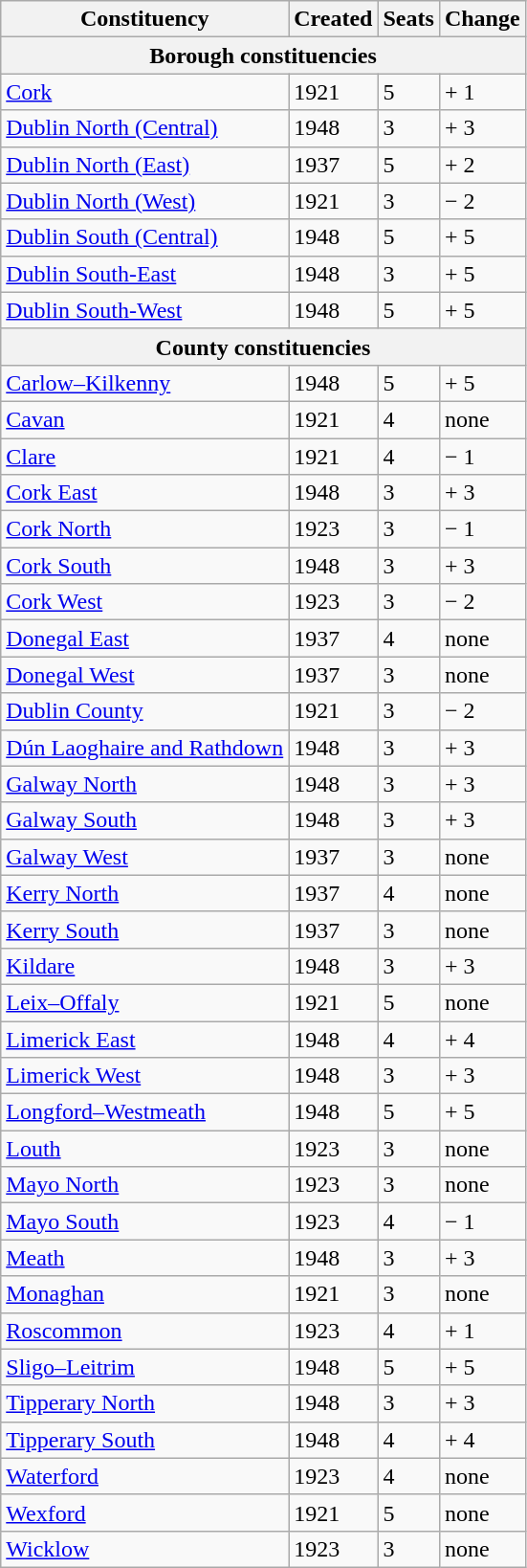<table class="wikitable">
<tr>
<th>Constituency</th>
<th>Created</th>
<th>Seats</th>
<th>Change</th>
</tr>
<tr>
<th colspan=4>Borough constituencies</th>
</tr>
<tr>
<td><a href='#'>Cork</a></td>
<td>1921</td>
<td>5</td>
<td>+ 1</td>
</tr>
<tr>
<td><a href='#'>Dublin North (Central)</a></td>
<td>1948</td>
<td>3</td>
<td>+ 3</td>
</tr>
<tr>
<td><a href='#'>Dublin North (East)</a></td>
<td>1937</td>
<td>5</td>
<td>+ 2</td>
</tr>
<tr>
<td><a href='#'>Dublin North (West)</a></td>
<td>1921</td>
<td>3</td>
<td>− 2</td>
</tr>
<tr>
<td><a href='#'>Dublin South (Central)</a></td>
<td>1948</td>
<td>5</td>
<td>+ 5</td>
</tr>
<tr>
<td><a href='#'>Dublin South-East</a></td>
<td>1948</td>
<td>3</td>
<td>+ 5</td>
</tr>
<tr>
<td><a href='#'>Dublin South-West</a></td>
<td>1948</td>
<td>5</td>
<td>+ 5</td>
</tr>
<tr>
<th colspan=4>County constituencies</th>
</tr>
<tr>
<td><a href='#'>Carlow–Kilkenny</a></td>
<td>1948</td>
<td>5</td>
<td>+ 5</td>
</tr>
<tr>
<td><a href='#'>Cavan</a></td>
<td>1921</td>
<td>4</td>
<td>none</td>
</tr>
<tr>
<td><a href='#'>Clare</a></td>
<td>1921</td>
<td>4</td>
<td>− 1</td>
</tr>
<tr>
<td><a href='#'>Cork East</a></td>
<td>1948</td>
<td>3</td>
<td>+ 3</td>
</tr>
<tr>
<td><a href='#'>Cork North</a></td>
<td>1923</td>
<td>3</td>
<td>− 1</td>
</tr>
<tr>
<td><a href='#'>Cork South</a></td>
<td>1948</td>
<td>3</td>
<td>+ 3</td>
</tr>
<tr>
<td><a href='#'>Cork West</a></td>
<td>1923</td>
<td>3</td>
<td>− 2</td>
</tr>
<tr>
<td><a href='#'>Donegal East</a></td>
<td>1937</td>
<td>4</td>
<td>none</td>
</tr>
<tr>
<td><a href='#'>Donegal West</a></td>
<td>1937</td>
<td>3</td>
<td>none</td>
</tr>
<tr>
<td><a href='#'>Dublin County</a></td>
<td>1921</td>
<td>3</td>
<td>− 2</td>
</tr>
<tr>
<td><a href='#'>Dún Laoghaire and Rathdown</a></td>
<td>1948</td>
<td>3</td>
<td>+ 3</td>
</tr>
<tr>
<td><a href='#'>Galway North</a></td>
<td>1948</td>
<td>3</td>
<td>+ 3</td>
</tr>
<tr>
<td><a href='#'>Galway South</a></td>
<td>1948</td>
<td>3</td>
<td>+ 3</td>
</tr>
<tr>
<td><a href='#'>Galway West</a></td>
<td>1937</td>
<td>3</td>
<td>none</td>
</tr>
<tr>
<td><a href='#'>Kerry North</a></td>
<td>1937</td>
<td>4</td>
<td>none</td>
</tr>
<tr>
<td><a href='#'>Kerry South</a></td>
<td>1937</td>
<td>3</td>
<td>none</td>
</tr>
<tr>
<td><a href='#'>Kildare</a></td>
<td>1948</td>
<td>3</td>
<td>+ 3</td>
</tr>
<tr>
<td><a href='#'>Leix–Offaly</a></td>
<td>1921</td>
<td>5</td>
<td>none</td>
</tr>
<tr>
<td><a href='#'>Limerick East</a></td>
<td>1948</td>
<td>4</td>
<td>+ 4</td>
</tr>
<tr>
<td><a href='#'>Limerick West</a></td>
<td>1948</td>
<td>3</td>
<td>+ 3</td>
</tr>
<tr>
<td><a href='#'>Longford–Westmeath</a></td>
<td>1948</td>
<td>5</td>
<td>+ 5</td>
</tr>
<tr>
<td><a href='#'>Louth</a></td>
<td>1923</td>
<td>3</td>
<td>none</td>
</tr>
<tr>
<td><a href='#'>Mayo North</a></td>
<td>1923</td>
<td>3</td>
<td>none</td>
</tr>
<tr>
<td><a href='#'>Mayo South</a></td>
<td>1923</td>
<td>4</td>
<td>− 1</td>
</tr>
<tr>
<td><a href='#'>Meath</a></td>
<td>1948</td>
<td>3</td>
<td>+ 3</td>
</tr>
<tr>
<td><a href='#'>Monaghan</a></td>
<td>1921</td>
<td>3</td>
<td>none</td>
</tr>
<tr>
<td><a href='#'>Roscommon</a></td>
<td>1923</td>
<td>4</td>
<td>+ 1</td>
</tr>
<tr>
<td><a href='#'>Sligo–Leitrim</a></td>
<td>1948</td>
<td>5</td>
<td>+ 5</td>
</tr>
<tr>
<td><a href='#'>Tipperary North</a></td>
<td>1948</td>
<td>3</td>
<td>+ 3</td>
</tr>
<tr>
<td><a href='#'>Tipperary South</a></td>
<td>1948</td>
<td>4</td>
<td>+ 4</td>
</tr>
<tr>
<td><a href='#'>Waterford</a></td>
<td>1923</td>
<td>4</td>
<td>none</td>
</tr>
<tr>
<td><a href='#'>Wexford</a></td>
<td>1921</td>
<td>5</td>
<td>none</td>
</tr>
<tr>
<td><a href='#'>Wicklow</a></td>
<td>1923</td>
<td>3</td>
<td>none</td>
</tr>
</table>
